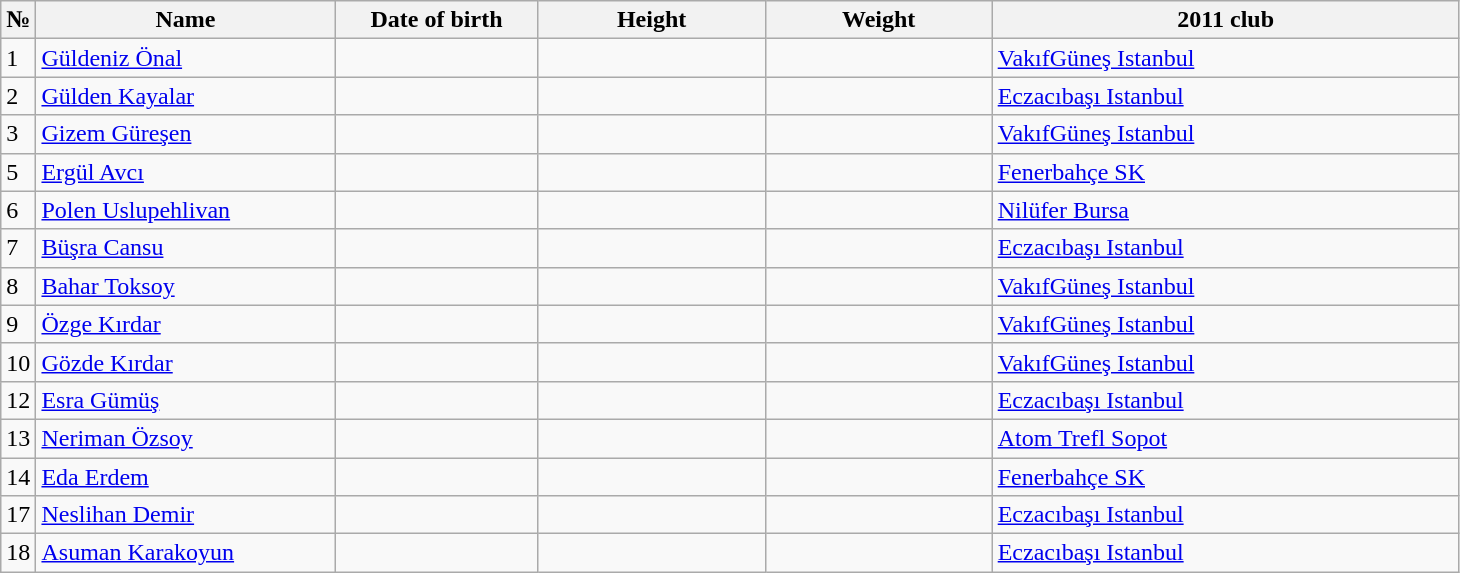<table class=wikitable sortable style=font-size:100%; text-align:center;>
<tr>
<th>№</th>
<th style=width:12em>Name</th>
<th style=width:8em>Date of birth</th>
<th style=width:9em>Height</th>
<th style=width:9em>Weight</th>
<th style=width:19em>2011 club</th>
</tr>
<tr>
<td>1</td>
<td><a href='#'>Güldeniz Önal</a></td>
<td></td>
<td></td>
<td></td>
<td> <a href='#'>VakıfGüneş Istanbul</a></td>
</tr>
<tr>
<td>2</td>
<td><a href='#'>Gülden Kayalar</a></td>
<td></td>
<td></td>
<td></td>
<td> <a href='#'>Eczacıbaşı Istanbul</a></td>
</tr>
<tr>
<td>3</td>
<td><a href='#'>Gizem Güreşen</a></td>
<td></td>
<td></td>
<td></td>
<td> <a href='#'>VakıfGüneş Istanbul</a></td>
</tr>
<tr>
<td>5</td>
<td><a href='#'>Ergül Avcı</a></td>
<td></td>
<td></td>
<td></td>
<td> <a href='#'>Fenerbahçe SK</a></td>
</tr>
<tr>
<td>6</td>
<td><a href='#'>Polen Uslupehlivan</a></td>
<td></td>
<td></td>
<td></td>
<td> <a href='#'>Nilüfer Bursa</a></td>
</tr>
<tr>
<td>7</td>
<td><a href='#'>Büşra Cansu</a></td>
<td></td>
<td></td>
<td></td>
<td> <a href='#'>Eczacıbaşı Istanbul</a></td>
</tr>
<tr>
<td>8</td>
<td><a href='#'>Bahar Toksoy</a></td>
<td></td>
<td></td>
<td></td>
<td> <a href='#'>VakıfGüneş Istanbul</a></td>
</tr>
<tr>
<td>9</td>
<td><a href='#'>Özge Kırdar</a></td>
<td></td>
<td></td>
<td></td>
<td> <a href='#'>VakıfGüneş Istanbul</a></td>
</tr>
<tr>
<td>10</td>
<td><a href='#'>Gözde Kırdar</a></td>
<td></td>
<td></td>
<td></td>
<td> <a href='#'>VakıfGüneş Istanbul</a></td>
</tr>
<tr>
<td>12</td>
<td><a href='#'>Esra Gümüş</a></td>
<td></td>
<td></td>
<td></td>
<td> <a href='#'>Eczacıbaşı Istanbul</a></td>
</tr>
<tr>
<td>13</td>
<td><a href='#'>Neriman Özsoy</a></td>
<td></td>
<td></td>
<td></td>
<td> <a href='#'>Atom Trefl Sopot</a></td>
</tr>
<tr>
<td>14</td>
<td><a href='#'>Eda Erdem</a></td>
<td></td>
<td></td>
<td></td>
<td> <a href='#'>Fenerbahçe SK</a></td>
</tr>
<tr>
<td>17</td>
<td><a href='#'>Neslihan Demir</a></td>
<td></td>
<td></td>
<td></td>
<td> <a href='#'>Eczacıbaşı Istanbul</a></td>
</tr>
<tr>
<td>18</td>
<td><a href='#'>Asuman Karakoyun</a></td>
<td></td>
<td></td>
<td></td>
<td> <a href='#'>Eczacıbaşı Istanbul</a></td>
</tr>
</table>
